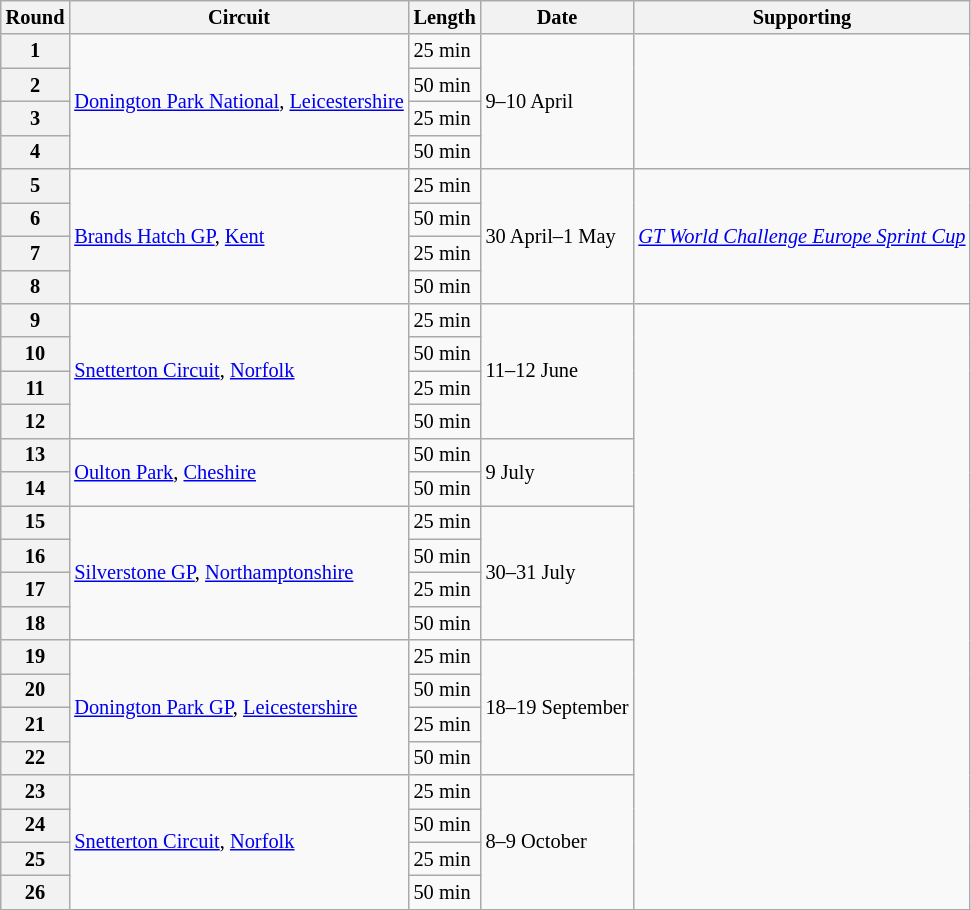<table class="wikitable" style="font-size: 85%;">
<tr>
<th>Round</th>
<th>Circuit</th>
<th>Length</th>
<th>Date</th>
<th>Supporting</th>
</tr>
<tr>
<th>1</th>
<td rowspan=4><a href='#'>Donington Park National</a>, <a href='#'>Leicestershire</a></td>
<td>25 min</td>
<td rowspan=4>9–10 April</td>
<td rowspan=4></td>
</tr>
<tr>
<th>2</th>
<td>50 min</td>
</tr>
<tr>
<th>3</th>
<td>25 min</td>
</tr>
<tr>
<th>4</th>
<td>50 min</td>
</tr>
<tr>
<th>5</th>
<td rowspan=4><a href='#'>Brands Hatch GP</a>, <a href='#'>Kent</a></td>
<td>25 min</td>
<td rowspan=4>30 April–1 May</td>
<td rowspan="4"><em><a href='#'>GT World Challenge Europe Sprint Cup</a></em></td>
</tr>
<tr>
<th>6</th>
<td>50 min</td>
</tr>
<tr>
<th>7</th>
<td>25 min</td>
</tr>
<tr>
<th>8</th>
<td>50 min</td>
</tr>
<tr>
<th>9</th>
<td rowspan=4><a href='#'>Snetterton Circuit</a>, <a href='#'>Norfolk</a></td>
<td>25 min</td>
<td rowspan=4>11–12 June</td>
<td rowspan=20></td>
</tr>
<tr>
<th>10</th>
<td>50 min</td>
</tr>
<tr>
<th>11</th>
<td>25 min</td>
</tr>
<tr>
<th>12</th>
<td>50 min</td>
</tr>
<tr>
<th>13</th>
<td rowspan=2><a href='#'>Oulton Park</a>, <a href='#'>Cheshire</a></td>
<td>50 min</td>
<td rowspan=2>9 July</td>
</tr>
<tr>
<th>14</th>
<td>50 min</td>
</tr>
<tr>
<th>15</th>
<td rowspan=4><a href='#'>Silverstone GP</a>, <a href='#'>Northamptonshire</a></td>
<td>25 min</td>
<td rowspan=4>30–31 July</td>
</tr>
<tr>
<th>16</th>
<td>50 min</td>
</tr>
<tr>
<th>17</th>
<td>25 min</td>
</tr>
<tr>
<th>18</th>
<td>50 min</td>
</tr>
<tr>
<th>19</th>
<td rowspan=4><a href='#'>Donington Park GP</a>, <a href='#'>Leicestershire</a></td>
<td>25 min</td>
<td rowspan=4>18–19 September</td>
</tr>
<tr>
<th>20</th>
<td>50 min</td>
</tr>
<tr>
<th>21</th>
<td>25 min</td>
</tr>
<tr>
<th>22</th>
<td>50 min</td>
</tr>
<tr>
<th>23</th>
<td rowspan=4><a href='#'>Snetterton Circuit</a>, <a href='#'>Norfolk</a></td>
<td>25 min</td>
<td rowspan=4>8–9 October</td>
</tr>
<tr>
<th>24</th>
<td>50 min</td>
</tr>
<tr>
<th>25</th>
<td>25 min</td>
</tr>
<tr>
<th>26</th>
<td>50 min</td>
</tr>
<tr>
</tr>
</table>
